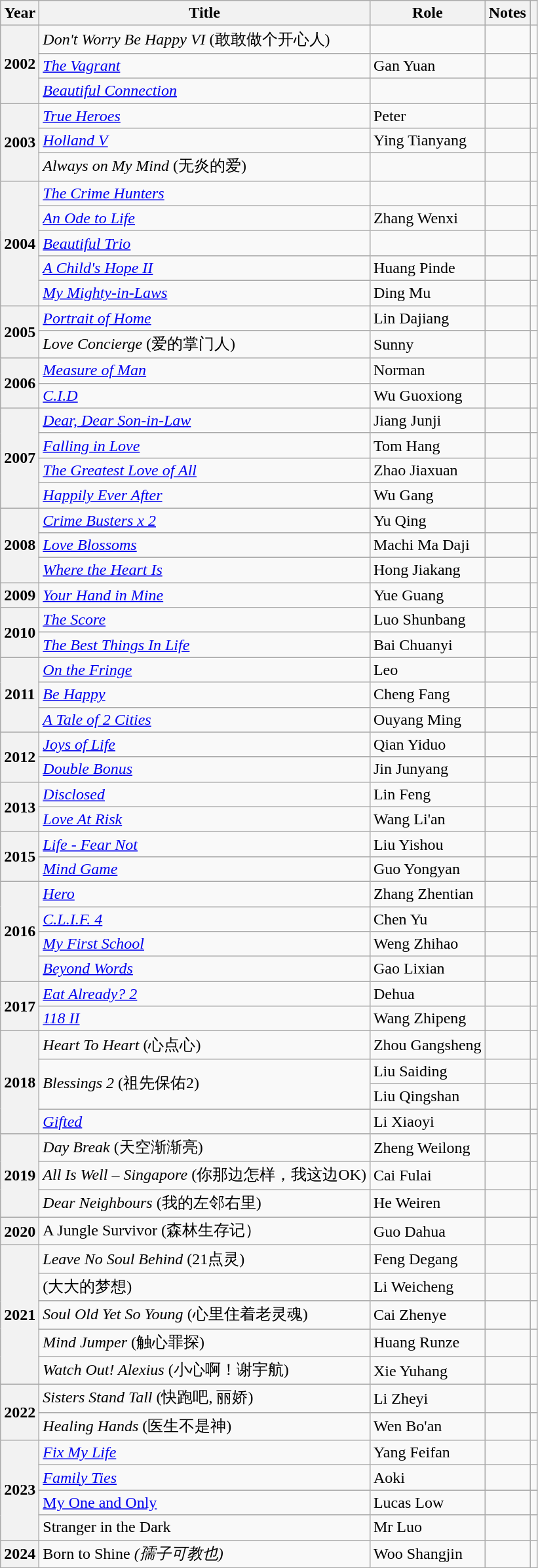<table class="wikitable sortable plainrowheaders">
<tr>
<th scope="col">Year</th>
<th scope="col">Title</th>
<th scope="col">Role</th>
<th scope="col" class="unsortable">Notes</th>
<th scope="col" class="unsortable"></th>
</tr>
<tr>
<th scope="row" rowspan="3">2002</th>
<td><em>Don't Worry Be Happy VI</em> (敢敢做个开心人)</td>
<td></td>
<td></td>
<td></td>
</tr>
<tr>
<td><em><a href='#'>The Vagrant</a></em></td>
<td>Gan Yuan</td>
<td></td>
<td></td>
</tr>
<tr>
<td><em><a href='#'>Beautiful Connection</a></em></td>
<td></td>
<td></td>
<td></td>
</tr>
<tr>
<th scope="row" rowspan="3">2003</th>
<td><em><a href='#'>True Heroes</a></em></td>
<td>Peter</td>
<td></td>
<td></td>
</tr>
<tr>
<td><em><a href='#'>Holland V</a></em></td>
<td>Ying Tianyang</td>
<td></td>
<td></td>
</tr>
<tr>
<td><em>Always on My Mind</em> (无炎的爱)</td>
<td></td>
<td></td>
<td></td>
</tr>
<tr>
<th scope="row" rowspan="5">2004</th>
<td><em><a href='#'>The Crime Hunters</a></em></td>
<td></td>
<td></td>
<td></td>
</tr>
<tr>
<td><em><a href='#'>An Ode to Life</a></em></td>
<td>Zhang Wenxi</td>
<td></td>
<td></td>
</tr>
<tr>
<td><em><a href='#'>Beautiful Trio</a></em></td>
<td></td>
<td></td>
<td></td>
</tr>
<tr>
<td><em><a href='#'>A Child's Hope II</a></em></td>
<td>Huang Pinde</td>
<td></td>
<td></td>
</tr>
<tr>
<td><em><a href='#'>My Mighty-in-Laws</a></em></td>
<td>Ding Mu</td>
<td></td>
<td></td>
</tr>
<tr>
<th scope="row" rowspan="2">2005</th>
<td><em><a href='#'>Portrait of Home</a></em></td>
<td>Lin Dajiang</td>
<td></td>
<td></td>
</tr>
<tr>
<td><em>Love Concierge</em> (爱的掌门人)</td>
<td>Sunny</td>
<td></td>
<td></td>
</tr>
<tr>
<th scope="row" rowspan="2">2006</th>
<td><em><a href='#'>Measure of Man</a></em></td>
<td>Norman</td>
<td></td>
<td></td>
</tr>
<tr>
<td><em><a href='#'>C.I.D</a></em></td>
<td>Wu Guoxiong</td>
<td></td>
<td></td>
</tr>
<tr>
<th scope="row" rowspan="4">2007</th>
<td><em><a href='#'>Dear, Dear Son-in-Law</a></em></td>
<td>Jiang Junji</td>
<td></td>
<td></td>
</tr>
<tr>
<td><em><a href='#'>Falling in Love</a></em></td>
<td>Tom Hang</td>
<td></td>
<td></td>
</tr>
<tr>
<td><em><a href='#'>The Greatest Love of All</a></em></td>
<td>Zhao Jiaxuan</td>
<td></td>
<td></td>
</tr>
<tr>
<td><em><a href='#'>Happily Ever After</a></em></td>
<td>Wu Gang</td>
<td></td>
<td></td>
</tr>
<tr>
<th scope="row" rowspan="3">2008</th>
<td><em><a href='#'>Crime Busters x 2</a></em></td>
<td>Yu Qing</td>
<td></td>
<td></td>
</tr>
<tr>
<td><em><a href='#'>Love Blossoms</a></em></td>
<td>Machi Ma Daji</td>
<td></td>
<td></td>
</tr>
<tr>
<td><em><a href='#'>Where the Heart Is</a></em></td>
<td>Hong Jiakang</td>
<td></td>
<td></td>
</tr>
<tr>
<th scope="row" rowspan="1">2009</th>
<td><em><a href='#'>Your Hand in Mine</a></em></td>
<td>Yue Guang</td>
<td></td>
<td></td>
</tr>
<tr>
<th scope="row" rowspan="2">2010</th>
<td><em><a href='#'>The Score</a></em></td>
<td>Luo Shunbang</td>
<td></td>
<td></td>
</tr>
<tr>
<td><em><a href='#'>The Best Things In Life</a></em></td>
<td>Bai Chuanyi</td>
<td></td>
<td></td>
</tr>
<tr>
<th scope="row" rowspan="3">2011</th>
<td><em><a href='#'>On the Fringe</a></em></td>
<td>Leo</td>
<td></td>
<td></td>
</tr>
<tr>
<td><em><a href='#'>Be Happy</a></em></td>
<td>Cheng Fang</td>
<td></td>
<td></td>
</tr>
<tr>
<td><em><a href='#'>A Tale of 2 Cities</a></em></td>
<td>Ouyang Ming</td>
<td></td>
<td></td>
</tr>
<tr>
<th scope="row" rowspan="2">2012</th>
<td><em><a href='#'>Joys of Life</a></em></td>
<td>Qian Yiduo</td>
<td></td>
<td></td>
</tr>
<tr>
<td><em><a href='#'>Double Bonus</a></em></td>
<td>Jin Junyang</td>
<td></td>
<td></td>
</tr>
<tr>
<th scope="row" rowspan="2">2013</th>
<td><em><a href='#'>Disclosed</a></em></td>
<td>Lin Feng</td>
<td></td>
<td></td>
</tr>
<tr>
<td><em><a href='#'>Love At Risk</a></em></td>
<td>Wang Li'an</td>
<td></td>
<td></td>
</tr>
<tr>
<th scope="row" rowspan="2">2015</th>
<td><em><a href='#'>Life - Fear Not</a></em></td>
<td>Liu Yishou</td>
<td></td>
<td></td>
</tr>
<tr>
<td><em><a href='#'>Mind Game</a></em></td>
<td>Guo Yongyan</td>
<td></td>
<td></td>
</tr>
<tr>
<th scope="row" rowspan="4">2016</th>
<td><em><a href='#'>Hero</a></em></td>
<td>Zhang Zhentian</td>
<td></td>
<td></td>
</tr>
<tr>
<td><em><a href='#'>C.L.I.F. 4</a></em></td>
<td>Chen Yu</td>
<td></td>
<td></td>
</tr>
<tr>
<td><em><a href='#'>My First School</a></em></td>
<td>Weng Zhihao</td>
<td></td>
<td></td>
</tr>
<tr>
<td><em><a href='#'>Beyond Words</a></em></td>
<td>Gao Lixian</td>
<td></td>
<td></td>
</tr>
<tr>
<th scope="row" rowspan="2">2017</th>
<td><em><a href='#'>Eat Already? 2</a></em></td>
<td>Dehua</td>
<td></td>
<td></td>
</tr>
<tr>
<td><em><a href='#'>118 II</a></em></td>
<td>Wang Zhipeng</td>
<td></td>
<td></td>
</tr>
<tr>
<th scope="row" rowspan="4">2018</th>
<td><em>Heart To Heart</em> (心点心)</td>
<td>Zhou Gangsheng</td>
<td></td>
<td></td>
</tr>
<tr>
<td rowspan="2"><em>Blessings 2</em> (祖先保佑2)</td>
<td>Liu Saiding</td>
<td></td>
<td></td>
</tr>
<tr>
<td>Liu Qingshan</td>
<td></td>
<td></td>
</tr>
<tr>
<td><em><a href='#'>Gifted</a></em></td>
<td>Li Xiaoyi</td>
<td></td>
<td></td>
</tr>
<tr>
<th scope="row" rowspan="3">2019</th>
<td><em>Day Break</em> (天空渐渐亮)</td>
<td>Zheng Weilong</td>
<td></td>
<td></td>
</tr>
<tr>
<td><em>All Is Well – Singapore</em> (你那边怎样，我这边OK)</td>
<td>Cai Fulai</td>
<td></td>
<td></td>
</tr>
<tr>
<td><em>Dear Neighbours</em> (我的左邻右里)</td>
<td>He Weiren</td>
<td></td>
<td></td>
</tr>
<tr>
<th scope="row">2020</th>
<td>A Jungle Survivor (森林生存记）</td>
<td>Guo Dahua</td>
<td></td>
<td></td>
</tr>
<tr>
<th scope="row" rowspan="5">2021</th>
<td><em>Leave No Soul Behind</em> (21点灵)</td>
<td>Feng Degang</td>
<td></td>
<td></td>
</tr>
<tr>
<td><em></em> (大大的梦想)</td>
<td>Li Weicheng</td>
<td></td>
<td></td>
</tr>
<tr>
<td><em>Soul Old Yet So Young</em> (心里住着老灵魂)</td>
<td>Cai Zhenye</td>
<td></td>
<td></td>
</tr>
<tr>
<td><em>Mind Jumper</em> (触心罪探)</td>
<td>Huang Runze</td>
<td></td>
<td></td>
</tr>
<tr>
<td><em> Watch Out! Alexius</em> (小心啊！谢宇航)</td>
<td>Xie Yuhang</td>
<td></td>
<td></td>
</tr>
<tr>
<th scope="row" rowspan="2">2022</th>
<td><em>Sisters Stand Tall</em> (快跑吧, 丽娇)</td>
<td>Li Zheyi</td>
<td></td>
<td></td>
</tr>
<tr>
<td><em>Healing Hands</em> (医生不是神)</td>
<td>Wen Bo'an</td>
<td></td>
<td></td>
</tr>
<tr>
<th scope="row" rowspan="4">2023</th>
<td><em><a href='#'>Fix My Life</a></em></td>
<td>Yang Feifan</td>
<td></td>
<td></td>
</tr>
<tr>
<td><em><a href='#'>Family Ties</a></td>
<td>Aoki</td>
<td></td>
<td></td>
</tr>
<tr>
<td></em><a href='#'>My One and Only</a><em></td>
<td>Lucas Low</td>
<td></td>
<td></td>
</tr>
<tr>
<td></em>Stranger in the Dark<em></td>
<td>Mr Luo</td>
<td></td>
<td></td>
</tr>
<tr>
<th scope="row" rowspan="1">2024</th>
<td></em>Born to Shine<em> (孺子可教也)</td>
<td>Woo Shangjin</td>
<td></td>
<td></td>
</tr>
</table>
